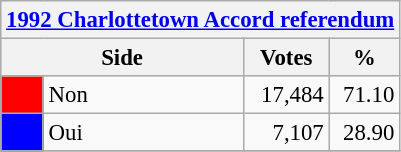<table class="wikitable" style="font-size: 95%; clear:both">
<tr style="background-color:#E9E9E9">
<th colspan=4><a href='#'>1992 Charlottetown Accord referendum</a></th>
</tr>
<tr style="background-color:#E9E9E9">
<th colspan=2 style="width: 130px">Side</th>
<th style="width: 50px">Votes</th>
<th style="width: 40px">%</th>
</tr>
<tr>
<td bgcolor="red"></td>
<td>Non</td>
<td align="right">17,484</td>
<td align="right">71.10</td>
</tr>
<tr>
<td bgcolor="blue"></td>
<td>Oui</td>
<td align="right">7,107</td>
<td align="right">28.90</td>
</tr>
<tr>
</tr>
</table>
